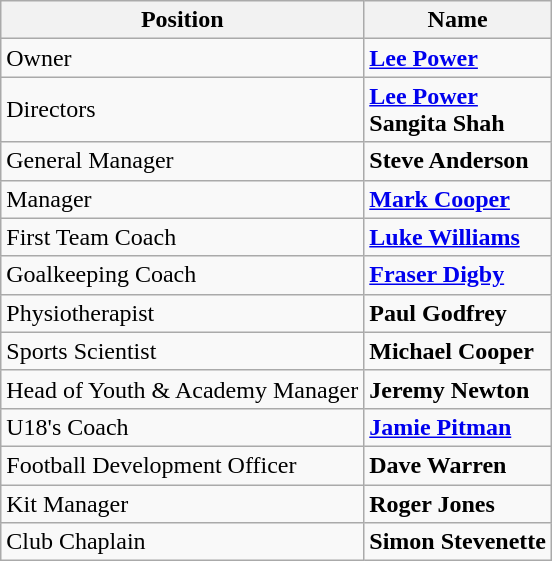<table class="wikitable">
<tr>
<th>Position</th>
<th>Name</th>
</tr>
<tr>
<td>Owner</td>
<td> <strong><a href='#'>Lee Power</a></strong></td>
</tr>
<tr>
<td>Directors</td>
<td> <strong><a href='#'>Lee Power</a></strong><br> <strong>Sangita Shah</strong></td>
</tr>
<tr>
<td>General Manager</td>
<td> <strong>Steve Anderson</strong></td>
</tr>
<tr>
<td>Manager</td>
<td> <strong><a href='#'>Mark Cooper</a></strong></td>
</tr>
<tr>
<td>First Team Coach</td>
<td> <strong><a href='#'>Luke Williams</a></strong></td>
</tr>
<tr>
<td>Goalkeeping Coach</td>
<td> <strong><a href='#'>Fraser Digby</a></strong></td>
</tr>
<tr>
<td>Physiotherapist</td>
<td> <strong>Paul Godfrey</strong></td>
</tr>
<tr>
<td>Sports Scientist</td>
<td> <strong>Michael Cooper</strong></td>
</tr>
<tr>
<td>Head of Youth & Academy Manager</td>
<td> <strong>Jeremy Newton</strong></td>
</tr>
<tr>
<td>U18's Coach</td>
<td> <strong><a href='#'>Jamie Pitman</a></strong></td>
</tr>
<tr>
<td>Football Development Officer</td>
<td> <strong>Dave Warren</strong></td>
</tr>
<tr>
<td>Kit Manager</td>
<td> <strong>Roger Jones</strong></td>
</tr>
<tr>
<td>Club Chaplain</td>
<td> <strong>Simon Stevenette</strong></td>
</tr>
</table>
